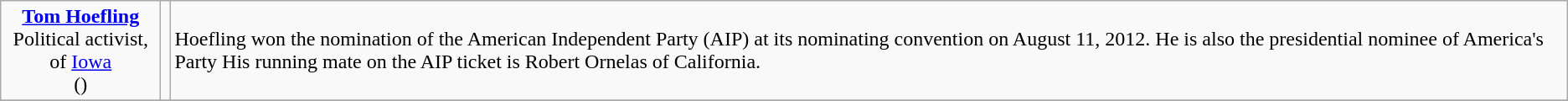<table class=wikitable>
<tr>
<td style="text-align:center; width:120px;"><strong><a href='#'>Tom Hoefling</a></strong><br>Political activist, of <a href='#'>Iowa</a><br>()</td>
<td></td>
<td>Hoefling won the nomination of the American Independent Party (AIP) at its nominating convention on August 11, 2012. He is also the presidential nominee of America's Party His running mate on the AIP ticket is Robert Ornelas of California.</td>
</tr>
<tr>
</tr>
</table>
